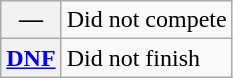<table class="wikitable">
<tr>
<th scope="row">—</th>
<td>Did not compete</td>
</tr>
<tr>
<th scope="row"><a href='#'>DNF</a></th>
<td>Did not finish</td>
</tr>
</table>
